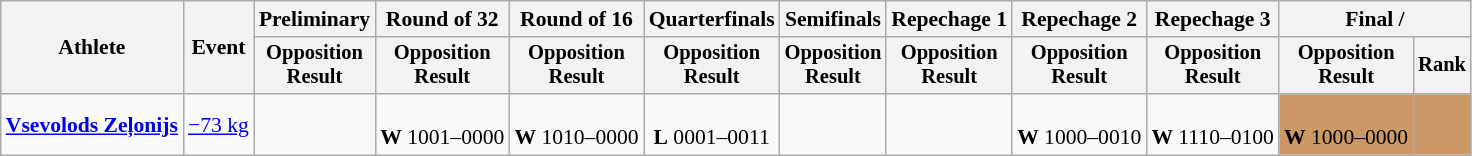<table class="wikitable" style="font-size:90%">
<tr>
<th rowspan="2">Athlete</th>
<th rowspan="2">Event</th>
<th>Preliminary</th>
<th>Round of 32</th>
<th>Round of 16</th>
<th>Quarterfinals</th>
<th>Semifinals</th>
<th>Repechage 1</th>
<th>Repechage 2</th>
<th>Repechage 3</th>
<th colspan=2>Final / </th>
</tr>
<tr style="font-size:95%">
<th>Opposition<br>Result</th>
<th>Opposition<br>Result</th>
<th>Opposition<br>Result</th>
<th>Opposition<br>Result</th>
<th>Opposition<br>Result</th>
<th>Opposition<br>Result</th>
<th>Opposition<br>Result</th>
<th>Opposition<br>Result</th>
<th>Opposition<br>Result</th>
<th>Rank</th>
</tr>
<tr align=center>
<td align=left><strong><a href='#'>Vsevolods Zeļonijs</a></strong></td>
<td align=left><a href='#'>−73 kg</a></td>
<td></td>
<td><br><strong>W</strong> 1001–0000</td>
<td><br><strong>W</strong> 1010–0000</td>
<td><br><strong>L</strong> 0001–0011</td>
<td></td>
<td></td>
<td><br><strong>W</strong> 1000–0010</td>
<td><br><strong>W</strong> 1110–0100</td>
<td align="center" bgcolor='cc9966'><br><strong>W</strong> 1000–0000</td>
<td align="center" bgcolor='cc9966'></td>
</tr>
</table>
